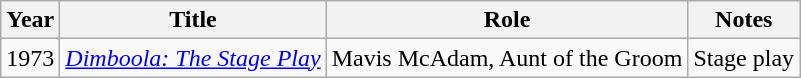<table class="wikitable">
<tr>
<th>Year</th>
<th>Title</th>
<th>Role</th>
<th>Notes</th>
</tr>
<tr>
<td>1973</td>
<td><em><a href='#'>Dimboola: The Stage Play</a></em></td>
<td>Mavis McAdam, Aunt of the Groom</td>
<td>Stage play</td>
</tr>
</table>
